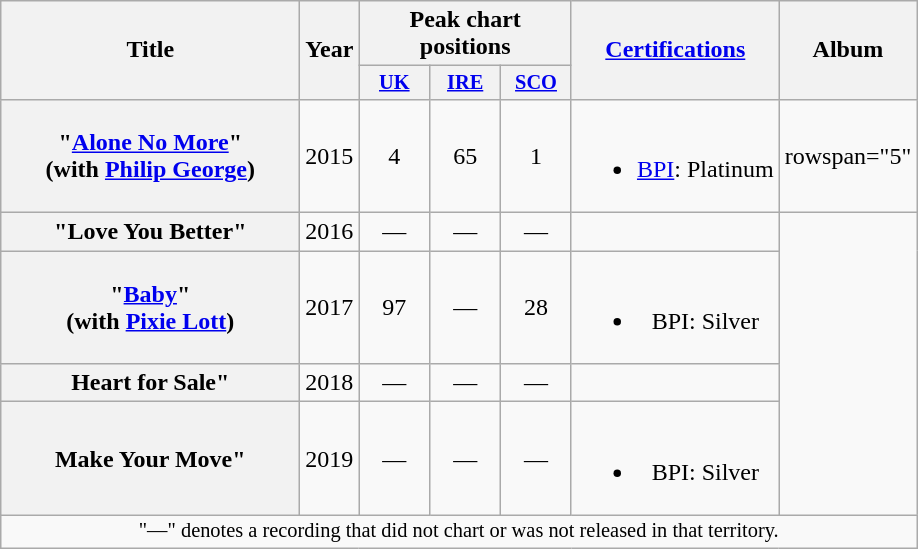<table class="wikitable plainrowheaders" style="text-align:center">
<tr>
<th scope="col" rowspan="2" style="width:12em;">Title</th>
<th scope="col" rowspan="2" style="width:1em;">Year</th>
<th scope="col" colspan="3">Peak chart positions</th>
<th scope="col" rowspan="2"><a href='#'>Certifications</a></th>
<th scope="col" rowspan="2">Album</th>
</tr>
<tr>
<th scope="col" style="width:3em;font-size:85%;"><a href='#'>UK</a><br></th>
<th scope="col" style="width:3em;font-size:85%;"><a href='#'>IRE</a><br></th>
<th scope="col" style="width:3em;font-size:85%;"><a href='#'>SCO</a><br></th>
</tr>
<tr>
<th scope="row">"<a href='#'>Alone No More</a>"<br><span>(with <a href='#'>Philip George</a>)</span></th>
<td>2015</td>
<td>4</td>
<td>65</td>
<td>1</td>
<td><br><ul><li><a href='#'>BPI</a>: Platinum</li></ul></td>
<td>rowspan="5" </td>
</tr>
<tr>
<th scope="row">"Love You Better"</th>
<td>2016</td>
<td>—</td>
<td>—</td>
<td>—</td>
<td></td>
</tr>
<tr>
<th scope="row">"<a href='#'>Baby</a>"<br><span>(with <a href='#'>Pixie Lott</a>)</span></th>
<td>2017</td>
<td>97</td>
<td>—</td>
<td>28</td>
<td><br><ul><li>BPI: Silver</li></ul></td>
</tr>
<tr>
<th scope="row">Heart for Sale"</th>
<td>2018</td>
<td>—</td>
<td>—</td>
<td>—</td>
<td></td>
</tr>
<tr>
<th scope="row">Make Your Move"<br></th>
<td>2019</td>
<td>—</td>
<td>—</td>
<td>—</td>
<td><br><ul><li>BPI: Silver</li></ul></td>
</tr>
<tr>
<td colspan="20" style="font-size:85%">"—" denotes a recording that did not chart or was not released in that territory.</td>
</tr>
</table>
